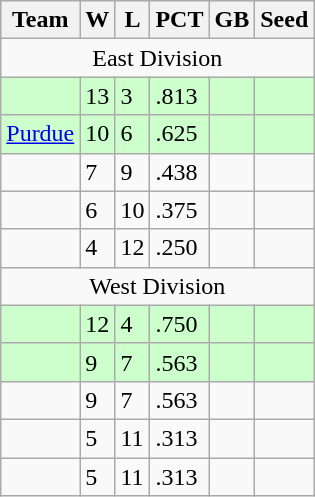<table class=wikitable>
<tr>
<th>Team</th>
<th>W</th>
<th>L</th>
<th>PCT</th>
<th>GB</th>
<th>Seed</th>
</tr>
<tr align=center>
<td colspan=6>East Division</td>
</tr>
<tr bgcolor=#ccffcc>
<td></td>
<td>13</td>
<td>3</td>
<td>.813</td>
<td></td>
<td></td>
</tr>
<tr bgcolor=#ccffcc>
<td><a href='#'>Purdue</a></td>
<td>10</td>
<td>6</td>
<td>.625</td>
<td></td>
<td></td>
</tr>
<tr>
<td></td>
<td>7</td>
<td>9</td>
<td>.438</td>
<td></td>
<td></td>
</tr>
<tr>
<td></td>
<td>6</td>
<td>10</td>
<td>.375</td>
<td></td>
<td></td>
</tr>
<tr>
<td></td>
<td>4</td>
<td>12</td>
<td>.250</td>
<td></td>
<td></td>
</tr>
<tr align=center>
<td colspan=6>West Division</td>
</tr>
<tr bgcolor=#ccffcc>
<td></td>
<td>12</td>
<td>4</td>
<td>.750</td>
<td></td>
<td></td>
</tr>
<tr bgcolor=#ccffcc>
<td></td>
<td>9</td>
<td>7</td>
<td>.563</td>
<td></td>
<td></td>
</tr>
<tr>
<td></td>
<td>9</td>
<td>7</td>
<td>.563</td>
<td></td>
<td></td>
</tr>
<tr>
<td></td>
<td>5</td>
<td>11</td>
<td>.313</td>
<td></td>
<td></td>
</tr>
<tr>
<td></td>
<td>5</td>
<td>11</td>
<td>.313</td>
<td></td>
<td></td>
</tr>
</table>
